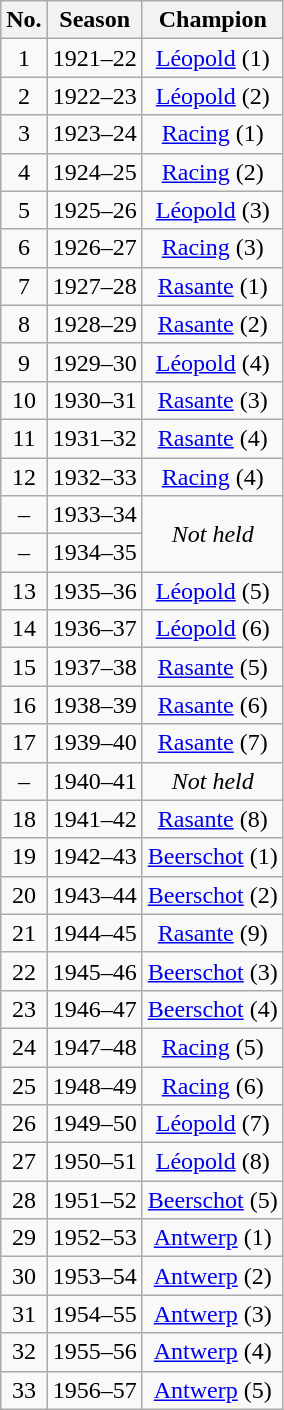<table class="wikitable" style="text-align:center">
<tr>
<th>No.</th>
<th>Season</th>
<th>Champion</th>
</tr>
<tr>
<td>1</td>
<td>1921–22</td>
<td><a href='#'>Léopold</a> (1)</td>
</tr>
<tr>
<td>2</td>
<td>1922–23</td>
<td><a href='#'>Léopold</a> (2)</td>
</tr>
<tr>
<td>3</td>
<td>1923–24</td>
<td><a href='#'>Racing</a> (1)</td>
</tr>
<tr>
<td>4</td>
<td>1924–25</td>
<td><a href='#'>Racing</a> (2)</td>
</tr>
<tr>
<td>5</td>
<td>1925–26</td>
<td><a href='#'>Léopold</a> (3)</td>
</tr>
<tr>
<td>6</td>
<td>1926–27</td>
<td><a href='#'>Racing</a> (3)</td>
</tr>
<tr>
<td>7</td>
<td>1927–28</td>
<td><a href='#'>Rasante</a> (1)</td>
</tr>
<tr>
<td>8</td>
<td>1928–29</td>
<td><a href='#'>Rasante</a> (2)</td>
</tr>
<tr>
<td>9</td>
<td>1929–30</td>
<td><a href='#'>Léopold</a> (4)</td>
</tr>
<tr>
<td>10</td>
<td>1930–31</td>
<td><a href='#'>Rasante</a> (3)</td>
</tr>
<tr>
<td>11</td>
<td>1931–32</td>
<td><a href='#'>Rasante</a> (4)</td>
</tr>
<tr>
<td>12</td>
<td>1932–33</td>
<td><a href='#'>Racing</a> (4)</td>
</tr>
<tr>
<td>–</td>
<td>1933–34</td>
<td rowspan=2><em>Not held</em></td>
</tr>
<tr>
<td>–</td>
<td>1934–35</td>
</tr>
<tr>
<td>13</td>
<td>1935–36</td>
<td><a href='#'>Léopold</a> (5)</td>
</tr>
<tr>
<td>14</td>
<td>1936–37</td>
<td><a href='#'>Léopold</a> (6)</td>
</tr>
<tr>
<td>15</td>
<td>1937–38</td>
<td><a href='#'>Rasante</a> (5)</td>
</tr>
<tr>
<td>16</td>
<td>1938–39</td>
<td><a href='#'>Rasante</a> (6)</td>
</tr>
<tr>
<td>17</td>
<td>1939–40</td>
<td><a href='#'>Rasante</a> (7)</td>
</tr>
<tr>
<td>–</td>
<td>1940–41</td>
<td><em>Not held</em></td>
</tr>
<tr>
<td>18</td>
<td>1941–42</td>
<td><a href='#'>Rasante</a> (8)</td>
</tr>
<tr>
<td>19</td>
<td>1942–43</td>
<td><a href='#'>Beerschot</a> (1)</td>
</tr>
<tr>
<td>20</td>
<td>1943–44</td>
<td><a href='#'>Beerschot</a> (2)</td>
</tr>
<tr>
<td>21</td>
<td>1944–45</td>
<td><a href='#'>Rasante</a> (9)</td>
</tr>
<tr>
<td>22</td>
<td>1945–46</td>
<td><a href='#'>Beerschot</a> (3)</td>
</tr>
<tr>
<td>23</td>
<td>1946–47</td>
<td><a href='#'>Beerschot</a> (4)</td>
</tr>
<tr>
<td>24</td>
<td>1947–48</td>
<td><a href='#'>Racing</a> (5)</td>
</tr>
<tr>
<td>25</td>
<td>1948–49</td>
<td><a href='#'>Racing</a> (6)</td>
</tr>
<tr>
<td>26</td>
<td>1949–50</td>
<td><a href='#'>Léopold</a> (7)</td>
</tr>
<tr>
<td>27</td>
<td>1950–51</td>
<td><a href='#'>Léopold</a> (8)</td>
</tr>
<tr>
<td>28</td>
<td>1951–52</td>
<td><a href='#'>Beerschot</a> (5)</td>
</tr>
<tr>
<td>29</td>
<td>1952–53</td>
<td><a href='#'>Antwerp</a> (1)</td>
</tr>
<tr>
<td>30</td>
<td>1953–54</td>
<td><a href='#'>Antwerp</a> (2)</td>
</tr>
<tr>
<td>31</td>
<td>1954–55</td>
<td><a href='#'>Antwerp</a> (3)</td>
</tr>
<tr>
<td>32</td>
<td>1955–56</td>
<td><a href='#'>Antwerp</a> (4)</td>
</tr>
<tr>
<td>33</td>
<td>1956–57</td>
<td><a href='#'>Antwerp</a> (5)</td>
</tr>
</table>
